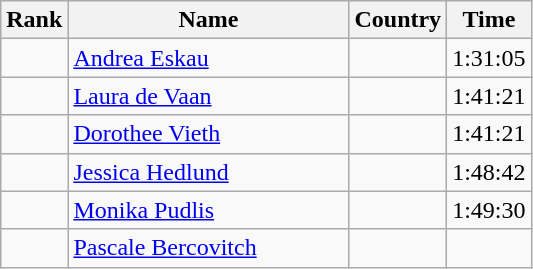<table class="wikitable sortable">
<tr>
<th width=20>Rank</th>
<th width=180>Name</th>
<th>Country</th>
<th>Time</th>
</tr>
<tr>
<td align="center"></td>
<td><a href='#'>Andrea Eskau</a></td>
<td></td>
<td align="center">1:31:05</td>
</tr>
<tr>
<td align="center"></td>
<td><a href='#'>Laura de Vaan</a></td>
<td></td>
<td align="center">1:41:21</td>
</tr>
<tr>
<td align="center"></td>
<td><a href='#'>Dorothee Vieth</a></td>
<td></td>
<td align="center">1:41:21</td>
</tr>
<tr>
<td align="center"></td>
<td><a href='#'>Jessica Hedlund</a></td>
<td></td>
<td align="center">1:48:42</td>
</tr>
<tr>
<td align="center"></td>
<td><a href='#'>Monika Pudlis</a></td>
<td></td>
<td align="center">1:49:30</td>
</tr>
<tr>
<td align="center"></td>
<td><a href='#'>Pascale Bercovitch</a></td>
<td></td>
<td align="center"></td>
</tr>
</table>
